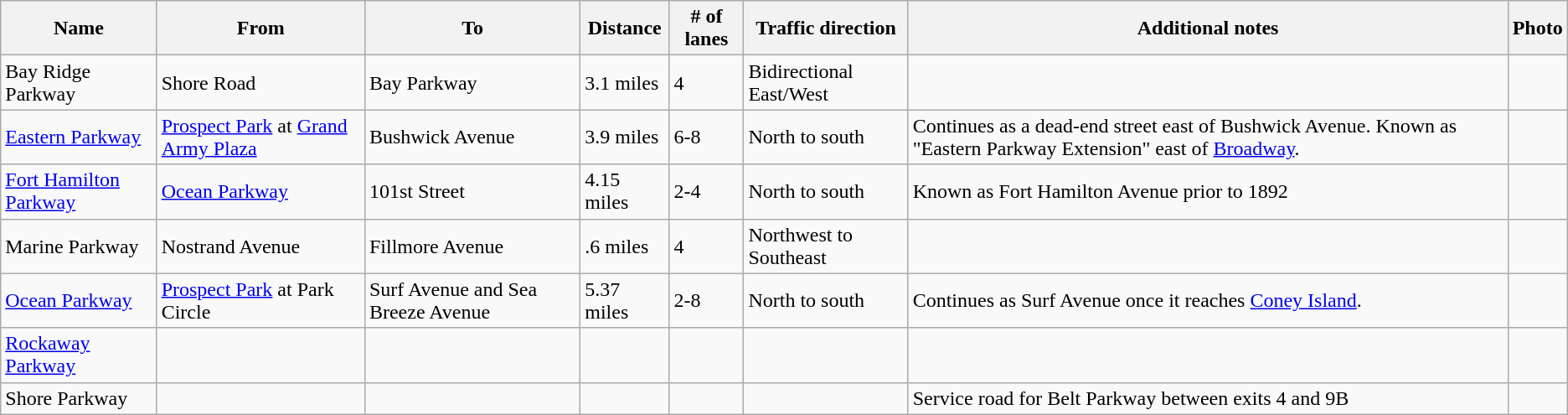<table class=wikitable>
<tr>
<th>Name</th>
<th>From</th>
<th>To</th>
<th>Distance</th>
<th># of lanes</th>
<th>Traffic direction</th>
<th>Additional notes</th>
<th>Photo</th>
</tr>
<tr>
<td>Bay Ridge Parkway</td>
<td>Shore Road</td>
<td>Bay Parkway</td>
<td>3.1 miles</td>
<td>4</td>
<td>Bidirectional East/West</td>
<td></td>
<td></td>
</tr>
<tr>
<td><a href='#'>Eastern Parkway</a></td>
<td><a href='#'>Prospect Park</a> at <a href='#'>Grand Army Plaza</a></td>
<td>Bushwick Avenue</td>
<td>3.9 miles</td>
<td>6-8</td>
<td>North to south</td>
<td>Continues as a dead-end street east of Bushwick Avenue. Known as "Eastern Parkway Extension" east of <a href='#'>Broadway</a>.</td>
<td></td>
</tr>
<tr>
<td><a href='#'>Fort Hamilton Parkway</a></td>
<td><a href='#'>Ocean Parkway</a></td>
<td>101st Street</td>
<td>4.15 miles</td>
<td>2-4</td>
<td>North to south</td>
<td>Known as Fort Hamilton Avenue prior to 1892</td>
<td></td>
</tr>
<tr>
<td>Marine Parkway</td>
<td>Nostrand Avenue</td>
<td>Fillmore Avenue</td>
<td>.6 miles</td>
<td>4</td>
<td>Northwest to Southeast</td>
<td></td>
<td></td>
</tr>
<tr>
<td><a href='#'>Ocean Parkway</a></td>
<td><a href='#'>Prospect Park</a> at Park Circle</td>
<td>Surf Avenue and Sea Breeze Avenue</td>
<td>5.37 miles</td>
<td>2-8</td>
<td>North to south</td>
<td>Continues as Surf Avenue once it reaches <a href='#'>Coney Island</a>.</td>
<td></td>
</tr>
<tr>
<td><a href='#'>Rockaway Parkway</a></td>
<td></td>
<td></td>
<td></td>
<td></td>
<td></td>
<td></td>
<td></td>
</tr>
<tr>
<td>Shore Parkway</td>
<td></td>
<td></td>
<td></td>
<td></td>
<td></td>
<td>Service road for Belt Parkway between exits 4 and 9B</td>
<td></td>
</tr>
</table>
